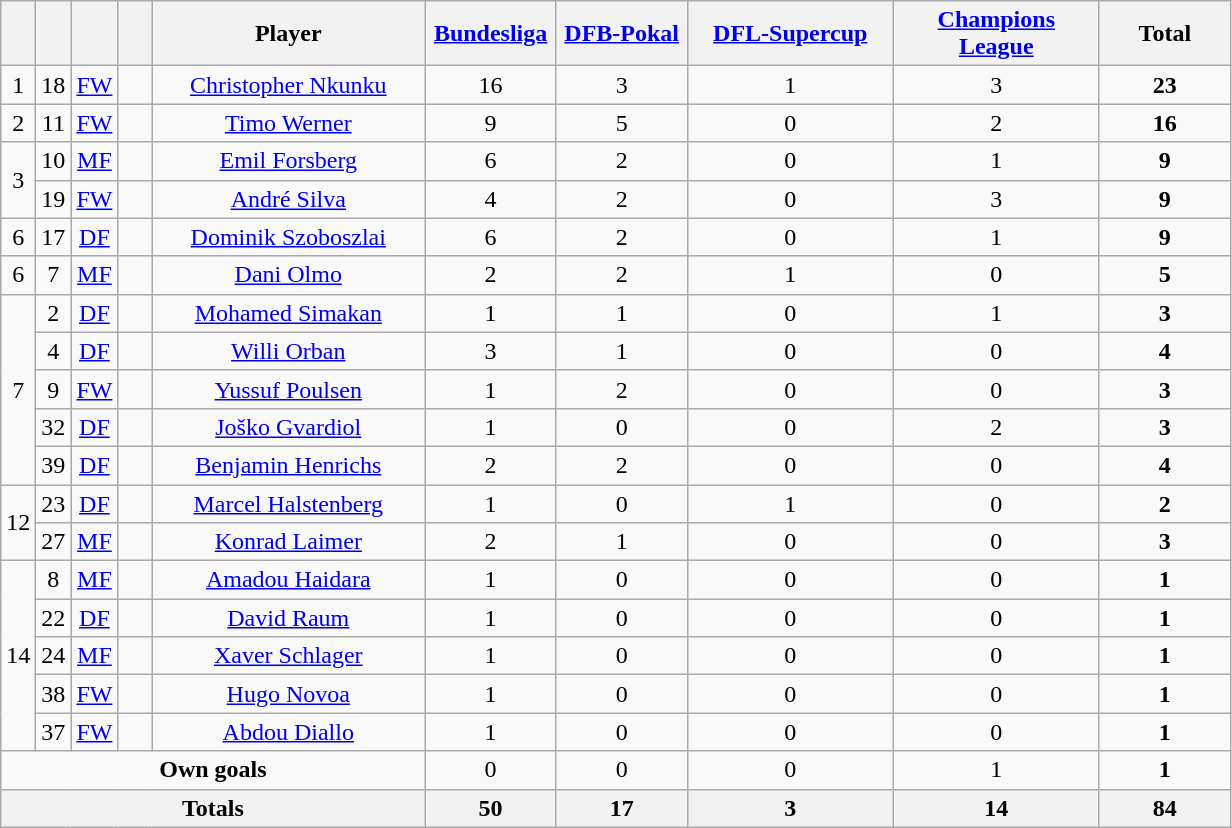<table class="wikitable" style="text-align:center">
<tr>
<th width=15></th>
<th width=15></th>
<th width=15></th>
<th width=15></th>
<th width=175>Player</th>
<th width=80><a href='#'>Bundesliga</a></th>
<th width=80><a href='#'>DFB-Pokal</a></th>
<th width=130><a href='#'>DFL-Supercup</a></th>
<th width=130><a href='#'>Champions League</a></th>
<th width=80>Total</th>
</tr>
<tr>
<td>1</td>
<td align=center>18</td>
<td align=center><a href='#'>FW</a></td>
<td></td>
<td><a href='#'>Christopher Nkunku</a></td>
<td>16</td>
<td>3</td>
<td>1</td>
<td>3</td>
<td><strong>23</strong></td>
</tr>
<tr>
<td rowspan=1>2</td>
<td align=center>11</td>
<td align=center><a href='#'>FW</a></td>
<td></td>
<td><a href='#'>Timo Werner</a></td>
<td>9</td>
<td>5</td>
<td>0</td>
<td>2</td>
<td><strong>16</strong></td>
</tr>
<tr>
<td rowspan=2>3</td>
<td align=center>10</td>
<td align=center><a href='#'>MF</a></td>
<td></td>
<td><a href='#'>Emil Forsberg</a></td>
<td>6</td>
<td>2</td>
<td>0</td>
<td>1</td>
<td><strong>9</strong></td>
</tr>
<tr>
<td align=center>19</td>
<td align=center><a href='#'>FW</a></td>
<td></td>
<td><a href='#'>André Silva</a></td>
<td>4</td>
<td>2</td>
<td>0</td>
<td>3</td>
<td><strong>9</strong></td>
</tr>
<tr>
<td>6</td>
<td align=center>17</td>
<td align=center><a href='#'>DF</a></td>
<td></td>
<td><a href='#'>Dominik Szoboszlai</a></td>
<td>6</td>
<td>2</td>
<td>0</td>
<td>1</td>
<td><strong>9</strong></td>
</tr>
<tr>
<td>6</td>
<td align=center>7</td>
<td align=center><a href='#'>MF</a></td>
<td></td>
<td><a href='#'>Dani Olmo</a></td>
<td>2</td>
<td>2</td>
<td>1</td>
<td>0</td>
<td><strong>5</strong></td>
</tr>
<tr>
<td rowspan=5>7</td>
<td align=center>2</td>
<td align=center><a href='#'>DF</a></td>
<td></td>
<td><a href='#'>Mohamed Simakan</a></td>
<td>1</td>
<td>1</td>
<td>0</td>
<td>1</td>
<td><strong>3</strong></td>
</tr>
<tr>
<td align=center>4</td>
<td align=center><a href='#'>DF</a></td>
<td></td>
<td><a href='#'>Willi Orban</a></td>
<td>3</td>
<td>1</td>
<td>0</td>
<td>0</td>
<td><strong>4</strong></td>
</tr>
<tr>
<td align=center>9</td>
<td align=center><a href='#'>FW</a></td>
<td></td>
<td><a href='#'>Yussuf Poulsen</a></td>
<td>1</td>
<td>2</td>
<td>0</td>
<td>0</td>
<td><strong>3</strong></td>
</tr>
<tr>
<td align=center>32</td>
<td align=center><a href='#'>DF</a></td>
<td></td>
<td><a href='#'>Joško Gvardiol</a></td>
<td>1</td>
<td>0</td>
<td>0</td>
<td>2</td>
<td><strong>3</strong></td>
</tr>
<tr>
<td align=center>39</td>
<td align=center><a href='#'>DF</a></td>
<td></td>
<td><a href='#'>Benjamin Henrichs</a></td>
<td>2</td>
<td>2</td>
<td>0</td>
<td>0</td>
<td><strong>4</strong></td>
</tr>
<tr>
<td rowspan=2>12</td>
<td align=center>23</td>
<td align=center><a href='#'>DF</a></td>
<td></td>
<td><a href='#'>Marcel Halstenberg</a></td>
<td>1</td>
<td>0</td>
<td>1</td>
<td>0</td>
<td><strong>2</strong></td>
</tr>
<tr>
<td align=center>27</td>
<td align=center><a href='#'>MF</a></td>
<td></td>
<td><a href='#'>Konrad Laimer</a></td>
<td>2</td>
<td>1</td>
<td>0</td>
<td>0</td>
<td><strong>3</strong></td>
</tr>
<tr>
<td rowspan=5>14</td>
<td align=center>8</td>
<td align=center><a href='#'>MF</a></td>
<td></td>
<td><a href='#'>Amadou Haidara</a></td>
<td>1</td>
<td>0</td>
<td>0</td>
<td>0</td>
<td><strong>1</strong></td>
</tr>
<tr>
<td align=center>22</td>
<td align=center><a href='#'>DF</a></td>
<td></td>
<td><a href='#'>David Raum</a></td>
<td>1</td>
<td>0</td>
<td>0</td>
<td>0</td>
<td><strong>1</strong></td>
</tr>
<tr>
<td align=center>24</td>
<td align=center><a href='#'>MF</a></td>
<td></td>
<td><a href='#'>Xaver Schlager</a></td>
<td>1</td>
<td>0</td>
<td>0</td>
<td>0</td>
<td><strong>1</strong></td>
</tr>
<tr>
<td align=center>38</td>
<td align=center><a href='#'>FW</a></td>
<td></td>
<td><a href='#'>Hugo Novoa</a></td>
<td>1</td>
<td>0</td>
<td>0</td>
<td>0</td>
<td><strong>1</strong></td>
</tr>
<tr>
<td align=center>37</td>
<td align=center><a href='#'>FW</a></td>
<td></td>
<td><a href='#'>Abdou Diallo</a></td>
<td>1</td>
<td>0</td>
<td>0</td>
<td>0</td>
<td><strong>1</strong></td>
</tr>
<tr>
<td colspan=5><strong>Own goals</strong></td>
<td>0</td>
<td>0</td>
<td>0</td>
<td>1</td>
<td><strong>1</strong></td>
</tr>
<tr>
<th colspan=5>Totals</th>
<th>50</th>
<th>17</th>
<th>3</th>
<th>14</th>
<th>84</th>
</tr>
</table>
